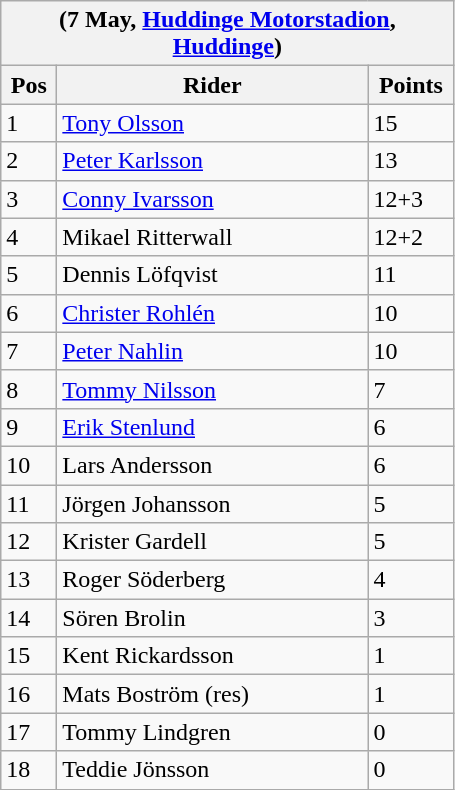<table class="wikitable">
<tr>
<th colspan="6">(7 May, <a href='#'>Huddinge Motorstadion</a>, <a href='#'>Huddinge</a>)</th>
</tr>
<tr>
<th width=30>Pos</th>
<th width=200>Rider</th>
<th width=50>Points</th>
</tr>
<tr>
<td>1</td>
<td style="text-align:left;"><a href='#'>Tony Olsson</a></td>
<td>15</td>
</tr>
<tr>
<td>2</td>
<td style="text-align:left;"><a href='#'>Peter Karlsson</a></td>
<td>13</td>
</tr>
<tr>
<td>3</td>
<td style="text-align:left;"><a href='#'>Conny Ivarsson</a></td>
<td>12+3</td>
</tr>
<tr>
<td>4</td>
<td style="text-align:left;">Mikael Ritterwall</td>
<td>12+2</td>
</tr>
<tr>
<td>5</td>
<td style="text-align:left;">Dennis Löfqvist</td>
<td>11</td>
</tr>
<tr>
<td>6</td>
<td style="text-align:left;"><a href='#'>Christer Rohlén</a></td>
<td>10</td>
</tr>
<tr>
<td>7</td>
<td style="text-align:left;"><a href='#'>Peter Nahlin</a></td>
<td>10</td>
</tr>
<tr>
<td>8</td>
<td style="text-align:left;"><a href='#'>Tommy Nilsson</a></td>
<td>7</td>
</tr>
<tr>
<td>9</td>
<td style="text-align:left;"><a href='#'>Erik Stenlund</a></td>
<td>6</td>
</tr>
<tr>
<td>10</td>
<td style="text-align:left;">Lars Andersson</td>
<td>6</td>
</tr>
<tr>
<td>11</td>
<td style="text-align:left;">Jörgen Johansson</td>
<td>5</td>
</tr>
<tr>
<td>12</td>
<td style="text-align:left;">Krister Gardell</td>
<td>5</td>
</tr>
<tr>
<td>13</td>
<td style="text-align:left;">Roger Söderberg</td>
<td>4</td>
</tr>
<tr>
<td>14</td>
<td style="text-align:left;">Sören Brolin</td>
<td>3</td>
</tr>
<tr>
<td>15</td>
<td style="text-align:left;">Kent Rickardsson</td>
<td>1</td>
</tr>
<tr>
<td>16</td>
<td style="text-align:left;">Mats Boström (res)</td>
<td>1</td>
</tr>
<tr>
<td>17</td>
<td style="text-align:left;">Tommy Lindgren</td>
<td>0</td>
</tr>
<tr>
<td>18</td>
<td style="text-align:left;">Teddie Jönsson</td>
<td>0</td>
</tr>
</table>
